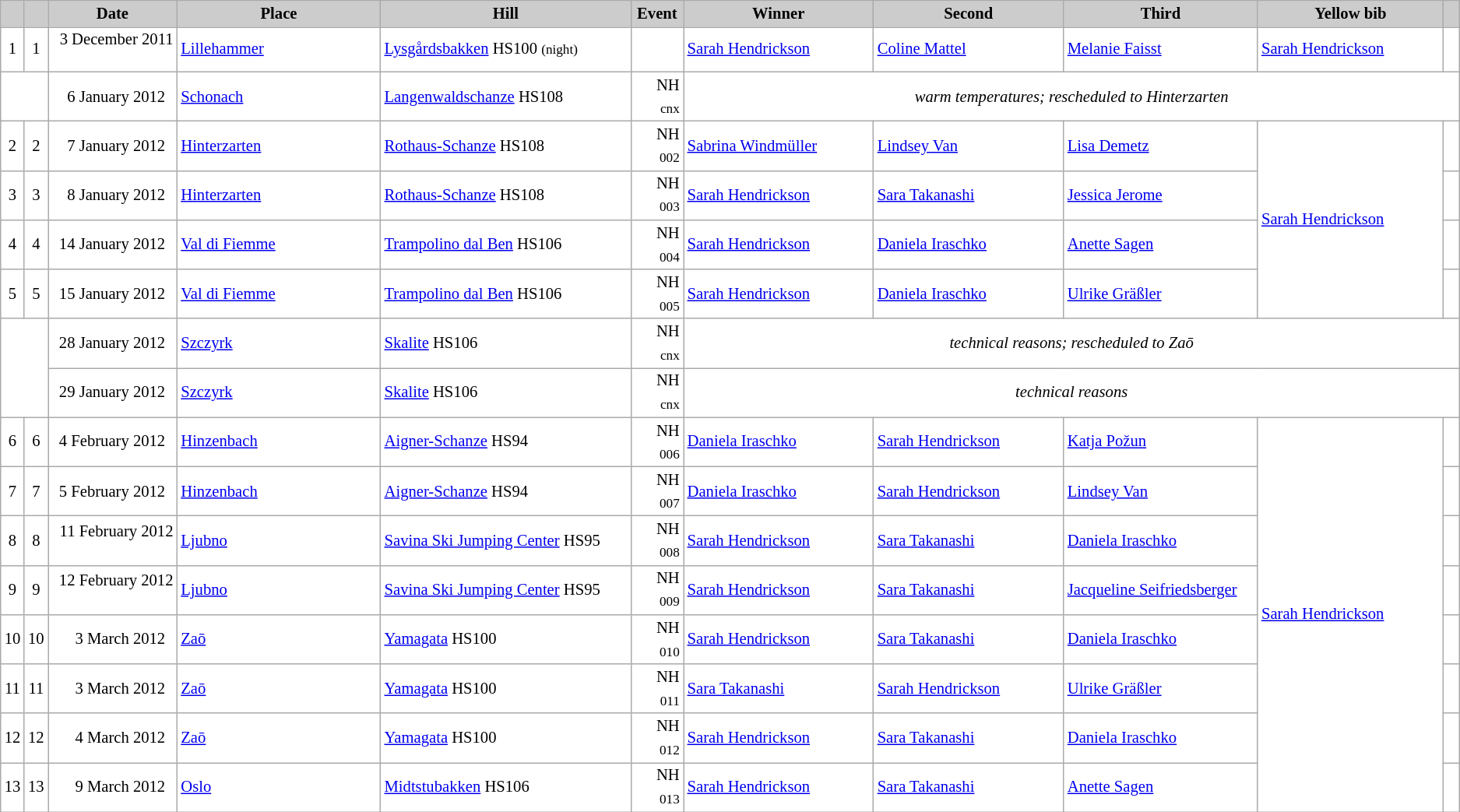<table class="wikitable plainrowheaders" style="background:#fff; font-size:86%; line-height:16px; border:grey solid 1px; border-collapse:collapse;">
<tr>
<th scope="col" style="background:#ccc; width=20 px;"></th>
<th scope="col" style="background:#ccc; width=30 px;"></th>
<th scope="col" style="background:#ccc; width:120px;">Date</th>
<th scope="col" style="background:#ccc; width:200px;">Place</th>
<th scope="col" style="background:#ccc; width:240px;">Hill</th>
<th scope="col" style="background:#ccc; width:40px;">Event</th>
<th scope="col" style="background:#ccc; width:185px;">Winner</th>
<th scope="col" style="background:#ccc; width:185px;">Second</th>
<th scope="col" style="background:#ccc; width:185px;">Third</th>
<th scope="col" style="background:#ccc; width:180px;">Yellow bib</th>
<th scope="col" style="background:#ccc; width:10px;"></th>
</tr>
<tr>
<td align=center>1</td>
<td align=center>1</td>
<td align=right>3 December 2011  </td>
<td> <a href='#'>Lillehammer</a></td>
<td><a href='#'>Lysgårdsbakken</a> HS100 <small>(night)</small></td>
<td align=right></td>
<td> <a href='#'>Sarah Hendrickson</a></td>
<td> <a href='#'>Coline Mattel</a></td>
<td> <a href='#'>Melanie Faisst</a></td>
<td> <a href='#'>Sarah Hendrickson</a></td>
<td></td>
</tr>
<tr>
<td colspan=2></td>
<td align=right>6 January 2012  </td>
<td> <a href='#'>Schonach</a></td>
<td><a href='#'>Langenwaldschanze</a> HS108</td>
<td align=right>NH <sub>cnx</sub></td>
<td colspan=5 align=center><em>warm temperatures; rescheduled to Hinterzarten</em></td>
</tr>
<tr>
<td align=center>2</td>
<td align=center>2</td>
<td align=right>7 January 2012  </td>
<td> <a href='#'>Hinterzarten</a></td>
<td><a href='#'>Rothaus-Schanze</a> HS108</td>
<td align=right>NH <sub>002</sub></td>
<td> <a href='#'>Sabrina Windmüller</a></td>
<td> <a href='#'>Lindsey Van</a></td>
<td> <a href='#'>Lisa Demetz</a></td>
<td rowspan=4> <a href='#'>Sarah Hendrickson</a></td>
<td></td>
</tr>
<tr>
<td align=center>3</td>
<td align=center>3</td>
<td align=right>8 January 2012  </td>
<td> <a href='#'>Hinterzarten</a></td>
<td><a href='#'>Rothaus-Schanze</a> HS108</td>
<td align=right>NH <sub>003</sub></td>
<td> <a href='#'>Sarah Hendrickson</a></td>
<td> <a href='#'>Sara Takanashi</a></td>
<td> <a href='#'>Jessica Jerome</a></td>
<td></td>
</tr>
<tr>
<td align=center>4</td>
<td align=center>4</td>
<td align=right>14 January 2012  </td>
<td> <a href='#'>Val di Fiemme</a></td>
<td><a href='#'>Trampolino dal Ben</a> HS106</td>
<td align=right>NH <sub>004</sub></td>
<td> <a href='#'>Sarah Hendrickson</a></td>
<td> <a href='#'>Daniela Iraschko</a></td>
<td> <a href='#'>Anette Sagen</a></td>
<td></td>
</tr>
<tr>
<td align=center>5</td>
<td align=center>5</td>
<td align=right>15 January 2012  </td>
<td> <a href='#'>Val di Fiemme</a></td>
<td><a href='#'>Trampolino dal Ben</a> HS106</td>
<td align=right>NH <sub>005</sub></td>
<td> <a href='#'>Sarah Hendrickson</a></td>
<td> <a href='#'>Daniela Iraschko</a></td>
<td> <a href='#'>Ulrike Gräßler</a></td>
<td></td>
</tr>
<tr>
<td rowspan=2 colspan=2></td>
<td align=right>28 January 2012  </td>
<td> <a href='#'>Szczyrk</a></td>
<td><a href='#'>Skalite</a> HS106</td>
<td align=right>NH <sub>cnx</sub></td>
<td colspan=5 align=center><em>technical reasons; rescheduled to Zaō</em></td>
</tr>
<tr>
<td align=right>29 January 2012  </td>
<td> <a href='#'>Szczyrk</a></td>
<td><a href='#'>Skalite</a> HS106</td>
<td align=right>NH <sub>cnx</sub></td>
<td colspan=5 align=center><em>technical reasons</em></td>
</tr>
<tr>
<td align=center>6</td>
<td align=center>6</td>
<td align=right>4 February 2012  </td>
<td> <a href='#'>Hinzenbach</a></td>
<td><a href='#'>Aigner-Schanze</a> HS94</td>
<td align=right>NH <sub>006</sub></td>
<td> <a href='#'>Daniela Iraschko</a></td>
<td> <a href='#'>Sarah Hendrickson</a></td>
<td> <a href='#'>Katja Požun</a></td>
<td rowspan=8> <a href='#'>Sarah Hendrickson</a></td>
<td></td>
</tr>
<tr>
<td align=center>7</td>
<td align=center>7</td>
<td align=right>5 February 2012  </td>
<td> <a href='#'>Hinzenbach</a></td>
<td><a href='#'>Aigner-Schanze</a> HS94</td>
<td align=right>NH <sub>007</sub></td>
<td> <a href='#'>Daniela Iraschko</a></td>
<td> <a href='#'>Sarah Hendrickson</a></td>
<td> <a href='#'>Lindsey Van</a></td>
<td></td>
</tr>
<tr>
<td align=center>8</td>
<td align=center>8</td>
<td align=right>11 February 2012  </td>
<td> <a href='#'>Ljubno</a></td>
<td><a href='#'>Savina Ski Jumping Center</a> HS95</td>
<td align=right>NH <sub>008</sub></td>
<td> <a href='#'>Sarah Hendrickson</a></td>
<td> <a href='#'>Sara Takanashi</a></td>
<td> <a href='#'>Daniela Iraschko</a></td>
<td></td>
</tr>
<tr>
<td align=center>9</td>
<td align=center>9</td>
<td align=right>12 February 2012  </td>
<td> <a href='#'>Ljubno</a></td>
<td><a href='#'>Savina Ski Jumping Center</a> HS95</td>
<td align=right>NH <sub>009</sub></td>
<td> <a href='#'>Sarah Hendrickson</a></td>
<td> <a href='#'>Sara Takanashi</a></td>
<td> <a href='#'>Jacqueline Seifriedsberger</a></td>
<td></td>
</tr>
<tr>
<td align=center>10</td>
<td align=center>10</td>
<td align=right>3 March 2012  </td>
<td> <a href='#'>Zaō</a></td>
<td><a href='#'>Yamagata</a> HS100</td>
<td align=right>NH <sub>010</sub></td>
<td> <a href='#'>Sarah Hendrickson</a></td>
<td> <a href='#'>Sara Takanashi</a></td>
<td> <a href='#'>Daniela Iraschko</a></td>
<td></td>
</tr>
<tr>
<td align=center>11</td>
<td align=center>11</td>
<td align=right>3 March 2012  </td>
<td> <a href='#'>Zaō</a></td>
<td><a href='#'>Yamagata</a> HS100</td>
<td align=right>NH <sub>011</sub></td>
<td> <a href='#'>Sara Takanashi</a></td>
<td> <a href='#'>Sarah Hendrickson</a></td>
<td> <a href='#'>Ulrike Gräßler</a></td>
<td></td>
</tr>
<tr>
<td align=center>12</td>
<td align=center>12</td>
<td align=right>4 March 2012  </td>
<td> <a href='#'>Zaō</a></td>
<td><a href='#'>Yamagata</a> HS100</td>
<td align=right>NH <sub>012</sub></td>
<td> <a href='#'>Sarah Hendrickson</a></td>
<td> <a href='#'>Sara Takanashi</a></td>
<td> <a href='#'>Daniela Iraschko</a></td>
<td></td>
</tr>
<tr>
<td align=center>13</td>
<td align=center>13</td>
<td align=right>9 March 2012  </td>
<td> <a href='#'>Oslo</a></td>
<td><a href='#'>Midtstubakken</a> HS106</td>
<td align=right>NH <sub>013</sub></td>
<td> <a href='#'>Sarah Hendrickson</a></td>
<td> <a href='#'>Sara Takanashi</a></td>
<td> <a href='#'>Anette Sagen</a></td>
<td></td>
</tr>
</table>
